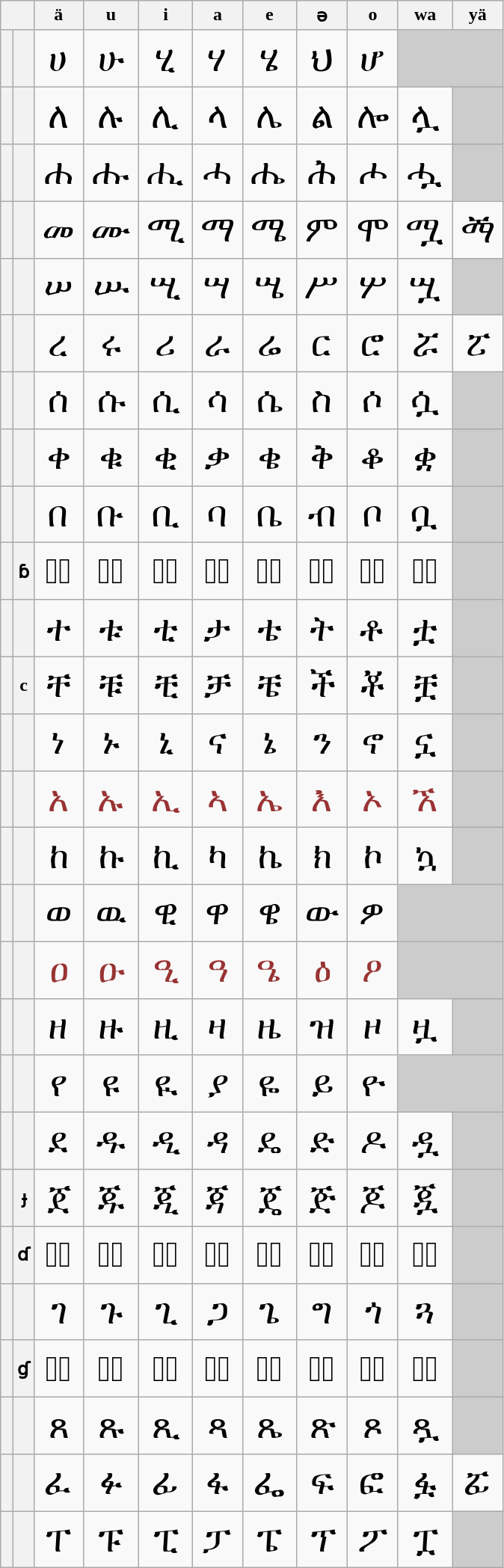<table class="wikitable floatleft" style="text-align:center">
<tr valign=top>
<th colspan="2"> </th>
<th>ä<br></th>
<th>u</th>
<th>i</th>
<th>a</th>
<th>e</th>
<th>ə<br></th>
<th>o</th>
<th>wa</th>
<th>yä<br></th>
</tr>
<tr style="font-size:2em">
<th style="font-size:0.5em"></th>
<th style="font-size:0.5em"></th>
<td>ሀ</td>
<td>ሁ</td>
<td>ሂ</td>
<td>ሃ</td>
<td>ሄ</td>
<td>ህ</td>
<td>ሆ</td>
<td colspan="2" style="background:#cccccc"> </td>
</tr>
<tr style="font-size:2em">
<th style="font-size:0.5em"></th>
<th style="font-size:0.5em"></th>
<td>ለ</td>
<td>ሉ</td>
<td>ሊ</td>
<td>ላ</td>
<td>ሌ</td>
<td>ል</td>
<td>ሎ</td>
<td>ሏ</td>
<td style="background:#cccccc"> </td>
</tr>
<tr style="font-size:2em">
<th style="font-size:0.5em"></th>
<th style="font-size:0.5em"></th>
<td>ሐ</td>
<td>ሑ</td>
<td>ሒ</td>
<td>ሓ</td>
<td>ሔ</td>
<td>ሕ</td>
<td>ሖ</td>
<td>ሗ</td>
<td style="background:#cccccc"> </td>
</tr>
<tr style="font-size:2em">
<th style="font-size:0.5em"></th>
<th style="font-size:0.5em"></th>
<td>መ</td>
<td>ሙ</td>
<td>ሚ</td>
<td>ማ</td>
<td>ሜ</td>
<td>ም</td>
<td>ሞ</td>
<td>ሟ</td>
<td>ፙ</td>
</tr>
<tr style="font-size:2em">
<th style="font-size:0.5em"></th>
<th style="font-size:0.5em"></th>
<td>ሠ</td>
<td>ሡ</td>
<td>ሢ</td>
<td>ሣ</td>
<td>ሤ</td>
<td>ሥ</td>
<td>ሦ</td>
<td>ሧ</td>
<td style="background:#cccccc"> </td>
</tr>
<tr style="font-size:2em">
<th style="font-size:0.5em"></th>
<th style="font-size:0.5em"></th>
<td>ረ</td>
<td>ሩ</td>
<td>ሪ</td>
<td>ራ</td>
<td>ሬ</td>
<td>ር</td>
<td>ሮ</td>
<td>ሯ</td>
<td>ፘ</td>
</tr>
<tr style="font-size:2em">
<th style="font-size:0.5em"></th>
<th style="font-size:0.5em"></th>
<td>ሰ</td>
<td>ሱ</td>
<td>ሲ</td>
<td>ሳ</td>
<td>ሴ</td>
<td>ስ</td>
<td>ሶ</td>
<td>ሷ</td>
<td style="background:#cccccc"> </td>
</tr>
<tr style="font-size:2em">
<th style="font-size:0.5em"></th>
<th style="font-size:0.5em"></th>
<td>ቀ</td>
<td>ቁ</td>
<td>ቂ</td>
<td>ቃ</td>
<td>ቄ</td>
<td>ቅ</td>
<td>ቆ</td>
<td>ቋ</td>
<td style="background:#cccccc"> </td>
</tr>
<tr style="font-size:2em">
<th style="font-size:0.5em"></th>
<th style="font-size:0.5em"></th>
<td>በ</td>
<td>ቡ</td>
<td>ቢ</td>
<td>ባ</td>
<td>ቤ</td>
<td>ብ</td>
<td>ቦ</td>
<td>ቧ</td>
<td style="background:#cccccc"> </td>
</tr>
<tr style="font-size:2em">
<th style="font-size:0.5em"> </th>
<th style="font-size:0.5em">ɓ</th>
<td>በ፟</td>
<td>ቡ፟</td>
<td>ቢ፟</td>
<td>ባ፟</td>
<td>ቤ፟</td>
<td>ብ፟</td>
<td>ቦ፟</td>
<td>ቧ፟</td>
<td style="background:#cccccc"> </td>
</tr>
<tr style="font-size:2em">
<th style="font-size:0.5em"></th>
<th style="font-size:0.5em"></th>
<td>ተ</td>
<td>ቱ</td>
<td>ቲ</td>
<td>ታ</td>
<td>ቴ</td>
<td>ት</td>
<td>ቶ</td>
<td>ቷ</td>
<td style="background:#cccccc"> </td>
</tr>
<tr style="font-size:2em">
<th style="font-size:0.5em"> </th>
<th style="font-size:0.5em">c</th>
<td>ቸ</td>
<td>ቹ</td>
<td>ቺ</td>
<td>ቻ</td>
<td>ቼ</td>
<td>ች</td>
<td>ቾ</td>
<td>ቿ</td>
<td style="background:#cccccc"> </td>
</tr>
<tr style="font-size:2em">
<th style="font-size:0.5em"></th>
<th style="font-size:0.5em"></th>
<td>ነ</td>
<td>ኑ</td>
<td>ኒ</td>
<td>ና</td>
<td>ኔ</td>
<td>ን</td>
<td>ኖ</td>
<td>ኗ</td>
<td style="background:#cccccc"> </td>
</tr>
<tr style="font-size:2em; color:#993333">
<th style="font-size:0.5em"></th>
<th style="font-size:0.5em"></th>
<td>አ</td>
<td>ኡ</td>
<td>ኢ</td>
<td>ኣ</td>
<td>ኤ</td>
<td>እ</td>
<td>ኦ</td>
<td>ኧ</td>
<td style="background:#cccccc"> </td>
</tr>
<tr style="font-size:2em">
<th style="font-size:0.5em"></th>
<th style="font-size:0.5em"></th>
<td>ከ</td>
<td>ኩ</td>
<td>ኪ</td>
<td>ካ</td>
<td>ኬ</td>
<td>ክ</td>
<td>ኮ</td>
<td>ኳ</td>
<td style="background:#cccccc"> </td>
</tr>
<tr style="font-size:2em">
<th style="font-size:0.5em"></th>
<th style="font-size:0.5em"></th>
<td>ወ</td>
<td>ዉ</td>
<td>ዊ</td>
<td>ዋ</td>
<td>ዌ</td>
<td>ው</td>
<td>ዎ</td>
<td colspan="2" style="background:#cccccc"> </td>
</tr>
<tr style="font-size:2em; color:#993333">
<th style="font-size:0.5em"></th>
<th style="font-size:0.5em"></th>
<td>ዐ</td>
<td>ዑ</td>
<td>ዒ</td>
<td>ዓ</td>
<td>ዔ</td>
<td>ዕ</td>
<td>ዖ</td>
<td colspan="2" style="background:#cccccc"> </td>
</tr>
<tr style="font-size:2em">
<th style="font-size:0.5em"></th>
<th style="font-size:0.5em"></th>
<td>ዘ</td>
<td>ዙ</td>
<td>ዚ</td>
<td>ዛ</td>
<td>ዜ</td>
<td>ዝ</td>
<td>ዞ</td>
<td>ዟ</td>
<td style="background:#cccccc"> </td>
</tr>
<tr style="font-size:2em">
<th style="font-size:0.5em"></th>
<th style="font-size:0.5em"></th>
<td>የ</td>
<td>ዩ</td>
<td>ዪ</td>
<td>ያ</td>
<td>ዬ</td>
<td>ይ</td>
<td>ዮ</td>
<td colspan="2" style="background:#cccccc"> </td>
</tr>
<tr style="font-size:2em">
<th style="font-size:0.5em"></th>
<th style="font-size:0.5em"></th>
<td>ደ</td>
<td>ዱ</td>
<td>ዲ</td>
<td>ዳ</td>
<td>ዴ</td>
<td>ድ</td>
<td>ዶ</td>
<td>ዷ</td>
<td style="background:#cccccc"> </td>
</tr>
<tr style="font-size:2em">
<th style="font-size:0.5em"> </th>
<th style="font-size:0.5em">ɟ</th>
<td>ጀ</td>
<td>ጁ</td>
<td>ጂ</td>
<td>ጃ</td>
<td>ጄ</td>
<td>ጅ</td>
<td>ጆ</td>
<td>ጇ</td>
<td style="background:#cccccc"> </td>
</tr>
<tr style="font-size:2em">
<th style="font-size:0.5em"> </th>
<th style="font-size:0.5em">ɗ</th>
<td>ደ፟</td>
<td>ዱ፟</td>
<td>ዲ፟</td>
<td>ዳ፟</td>
<td>ዴ፟</td>
<td>ድ፟</td>
<td>ዶ፟</td>
<td>ዷ፟</td>
<td style="background:#cccccc"> </td>
</tr>
<tr style="font-size:2em">
<th style="font-size:0.5em"></th>
<th style="font-size:0.5em"></th>
<td>ገ</td>
<td>ጉ</td>
<td>ጊ</td>
<td>ጋ</td>
<td>ጌ</td>
<td>ግ</td>
<td>ጎ</td>
<td>ጓ</td>
<td style="background:#cccccc"> </td>
</tr>
<tr style="font-size:2em">
<th style="font-size:0.5em"> </th>
<th style="font-size:0.5em">ɠ</th>
<td>ገ፟</td>
<td>ጉ፟</td>
<td>ጊ፟</td>
<td>ጋ፟</td>
<td>ጌ፟</td>
<td>ግ፟</td>
<td>ጎ፟</td>
<td>ጓ፟</td>
<td style="background:#cccccc"> </td>
</tr>
<tr style="font-size:2em">
<th style="font-size:0.5em"></th>
<th style="font-size:0.5em"></th>
<td>ጸ</td>
<td>ጹ</td>
<td>ጺ</td>
<td>ጻ</td>
<td>ጼ</td>
<td>ጽ</td>
<td>ጾ</td>
<td>ጿ</td>
<td style="background:#cccccc"> </td>
</tr>
<tr style="font-size:2em">
<th style="font-size:0.5em"></th>
<th style="font-size:0.5em"></th>
<td>ፈ</td>
<td>ፉ</td>
<td>ፊ</td>
<td>ፋ</td>
<td>ፌ</td>
<td>ፍ</td>
<td>ፎ</td>
<td>ፏ</td>
<td>ፚ</td>
</tr>
<tr style="font-size:2em">
<th style="font-size:0.5em"></th>
<th style="font-size:0.5em"></th>
<td>ፐ</td>
<td>ፑ</td>
<td>ፒ</td>
<td>ፓ</td>
<td>ፔ</td>
<td>ፕ</td>
<td>ፖ</td>
<td>ፗ</td>
<td style="background:#cccccc"> </td>
</tr>
</table>
